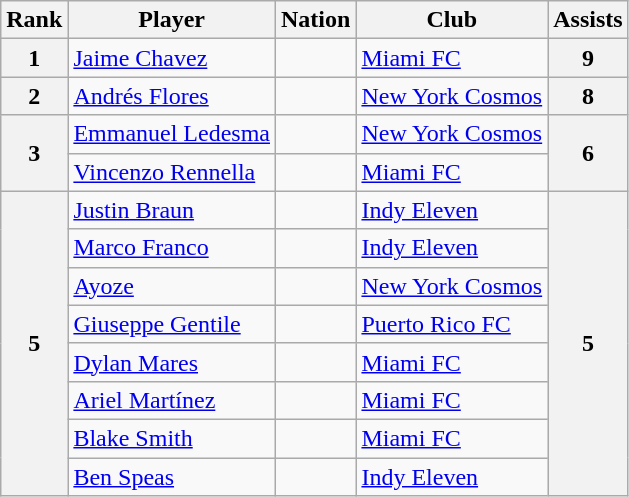<table class="wikitable">
<tr>
<th>Rank</th>
<th>Player</th>
<th>Nation</th>
<th>Club</th>
<th>Assists</th>
</tr>
<tr>
<th>1</th>
<td><a href='#'>Jaime Chavez</a></td>
<td></td>
<td><a href='#'>Miami FC</a></td>
<th>9</th>
</tr>
<tr>
<th>2</th>
<td><a href='#'>Andrés Flores</a></td>
<td></td>
<td><a href='#'>New York Cosmos</a></td>
<th>8</th>
</tr>
<tr>
<th rowspan=2>3</th>
<td><a href='#'>Emmanuel Ledesma</a></td>
<td></td>
<td><a href='#'>New York Cosmos</a></td>
<th rowspan=2>6</th>
</tr>
<tr>
<td><a href='#'>Vincenzo Rennella</a></td>
<td></td>
<td><a href='#'>Miami FC</a></td>
</tr>
<tr>
<th rowspan=8>5</th>
<td><a href='#'>Justin Braun</a></td>
<td></td>
<td><a href='#'>Indy Eleven</a></td>
<th rowspan=8>5</th>
</tr>
<tr>
<td><a href='#'>Marco Franco</a></td>
<td></td>
<td><a href='#'>Indy Eleven</a></td>
</tr>
<tr>
<td><a href='#'>Ayoze</a></td>
<td></td>
<td><a href='#'>New York Cosmos</a></td>
</tr>
<tr>
<td><a href='#'>Giuseppe Gentile</a></td>
<td></td>
<td><a href='#'>Puerto Rico FC</a></td>
</tr>
<tr>
<td><a href='#'>Dylan Mares</a></td>
<td></td>
<td><a href='#'>Miami FC</a></td>
</tr>
<tr>
<td><a href='#'>Ariel Martínez</a></td>
<td></td>
<td><a href='#'>Miami FC</a></td>
</tr>
<tr>
<td><a href='#'>Blake Smith</a></td>
<td></td>
<td><a href='#'>Miami FC</a></td>
</tr>
<tr>
<td><a href='#'>Ben Speas</a></td>
<td></td>
<td><a href='#'>Indy Eleven</a></td>
</tr>
</table>
